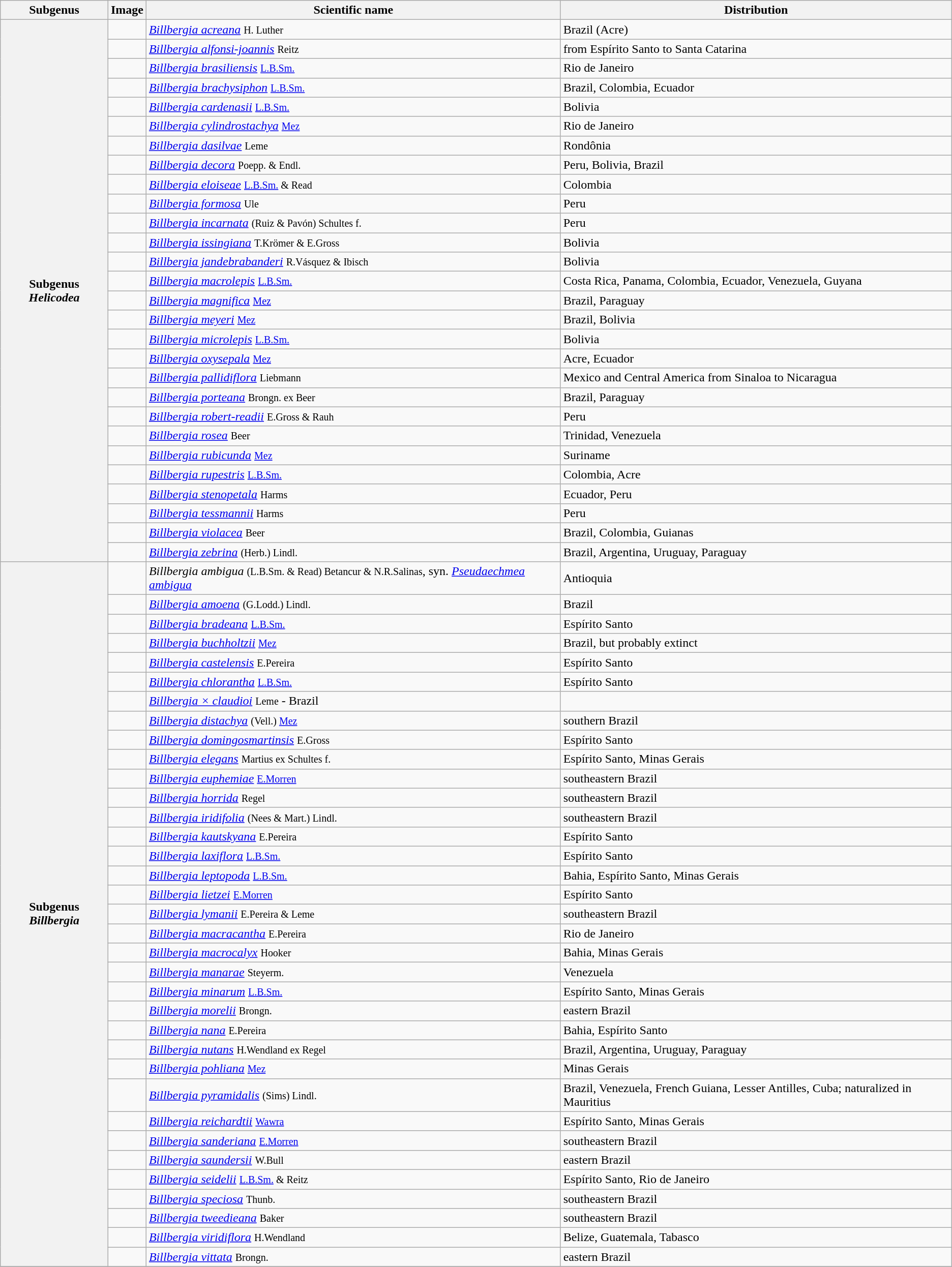<table class="wikitable">
<tr>
<th>Subgenus</th>
<th>Image</th>
<th>Scientific name</th>
<th>Distribution</th>
</tr>
<tr>
<th rowspan="28" style="text-align:center;">Subgenus <em>Helicodea</em> </th>
<td></td>
<td><em><a href='#'>Billbergia acreana</a></em> <small>H. Luther</small></td>
<td>Brazil (Acre)</td>
</tr>
<tr>
<td></td>
<td><em><a href='#'>Billbergia alfonsi-joannis</a></em> <small>Reitz</small></td>
<td>from Espírito Santo to Santa Catarina</td>
</tr>
<tr>
<td></td>
<td><em><a href='#'>Billbergia brasiliensis</a></em> <small><a href='#'>L.B.Sm.</a></small></td>
<td>Rio de Janeiro</td>
</tr>
<tr>
<td></td>
<td><em><a href='#'>Billbergia brachysiphon</a></em> <small><a href='#'>L.B.Sm.</a></small></td>
<td>Brazil, Colombia, Ecuador</td>
</tr>
<tr>
<td></td>
<td><em><a href='#'>Billbergia cardenasii</a></em> <small><a href='#'>L.B.Sm.</a></small></td>
<td>Bolivia</td>
</tr>
<tr>
<td></td>
<td><em><a href='#'>Billbergia cylindrostachya</a></em> <small><a href='#'>Mez</a></small></td>
<td>Rio de Janeiro</td>
</tr>
<tr>
<td></td>
<td><em><a href='#'>Billbergia dasilvae</a></em> <small>Leme</small></td>
<td>Rondônia</td>
</tr>
<tr>
<td></td>
<td><em><a href='#'>Billbergia decora</a></em> <small>Poepp. & Endl.</small></td>
<td>Peru, Bolivia, Brazil</td>
</tr>
<tr>
<td></td>
<td><em><a href='#'>Billbergia eloiseae</a></em> <small><a href='#'>L.B.Sm.</a> & Read</small></td>
<td>Colombia</td>
</tr>
<tr>
<td></td>
<td><em><a href='#'>Billbergia formosa</a></em> <small>Ule</small></td>
<td>Peru</td>
</tr>
<tr>
<td></td>
<td><em><a href='#'>Billbergia incarnata</a></em> <small>(Ruiz & Pavón) Schultes f.</small></td>
<td>Peru</td>
</tr>
<tr>
<td></td>
<td><em><a href='#'>Billbergia issingiana</a></em> <small>T.Krömer & E.Gross</small></td>
<td>Bolivia</td>
</tr>
<tr>
<td></td>
<td><em><a href='#'>Billbergia jandebrabanderi</a></em> <small>R.Vásquez & Ibisch</small></td>
<td>Bolivia</td>
</tr>
<tr>
<td></td>
<td><em><a href='#'>Billbergia macrolepis</a></em> <small><a href='#'>L.B.Sm.</a></small></td>
<td>Costa Rica, Panama, Colombia, Ecuador, Venezuela, Guyana</td>
</tr>
<tr>
<td></td>
<td><em><a href='#'>Billbergia magnifica</a></em> <small><a href='#'>Mez</a></small></td>
<td>Brazil, Paraguay</td>
</tr>
<tr>
<td></td>
<td><em><a href='#'>Billbergia meyeri</a></em> <small><a href='#'>Mez</a></small></td>
<td>Brazil, Bolivia</td>
</tr>
<tr>
<td></td>
<td><em><a href='#'>Billbergia microlepis</a></em> <small><a href='#'>L.B.Sm.</a></small></td>
<td>Bolivia</td>
</tr>
<tr>
<td></td>
<td><em><a href='#'>Billbergia oxysepala</a></em> <small><a href='#'>Mez</a></small></td>
<td>Acre, Ecuador</td>
</tr>
<tr>
<td></td>
<td><em><a href='#'>Billbergia pallidiflora</a></em> <small>Liebmann</small></td>
<td>Mexico and Central America from Sinaloa to Nicaragua</td>
</tr>
<tr>
<td></td>
<td><em><a href='#'>Billbergia porteana</a></em> <small>Brongn. ex Beer</small></td>
<td>Brazil, Paraguay</td>
</tr>
<tr>
<td></td>
<td><em><a href='#'>Billbergia robert-readii</a></em> <small>E.Gross & Rauh</small></td>
<td>Peru</td>
</tr>
<tr>
<td></td>
<td><em><a href='#'>Billbergia rosea</a></em> <small>Beer</small></td>
<td>Trinidad, Venezuela</td>
</tr>
<tr>
<td></td>
<td><em><a href='#'>Billbergia rubicunda</a></em> <small><a href='#'>Mez</a></small></td>
<td>Suriname</td>
</tr>
<tr>
<td></td>
<td><em><a href='#'>Billbergia rupestris</a></em> <small><a href='#'>L.B.Sm.</a></small></td>
<td>Colombia, Acre</td>
</tr>
<tr>
<td></td>
<td><em><a href='#'>Billbergia stenopetala</a></em> <small>Harms</small></td>
<td>Ecuador, Peru</td>
</tr>
<tr>
<td></td>
<td><em><a href='#'>Billbergia tessmannii</a></em> <small>Harms</small></td>
<td>Peru</td>
</tr>
<tr>
<td></td>
<td><em><a href='#'>Billbergia violacea</a></em> <small>Beer</small></td>
<td>Brazil, Colombia, Guianas</td>
</tr>
<tr>
<td></td>
<td><em><a href='#'>Billbergia zebrina</a></em> <small>(Herb.) Lindl.</small></td>
<td>Brazil, Argentina, Uruguay, Paraguay</td>
</tr>
<tr>
<th rowspan="35" style="text-align:center;">Subgenus <em>Billbergia</em></th>
<td></td>
<td><em>Billbergia ambigua</em> <small>(L.B.Sm. & Read) Betancur & N.R.Salinas</small>, syn. <em><a href='#'>Pseudaechmea ambigua</a></em></td>
<td>Antioquia</td>
</tr>
<tr>
<td></td>
<td><em><a href='#'>Billbergia amoena</a></em> <small>(G.Lodd.) Lindl.</small></td>
<td>Brazil</td>
</tr>
<tr>
<td></td>
<td><em><a href='#'>Billbergia bradeana</a></em> <small><a href='#'>L.B.Sm.</a></small></td>
<td>Espírito Santo</td>
</tr>
<tr>
<td></td>
<td><em><a href='#'>Billbergia buchholtzii</a></em> <small><a href='#'>Mez</a></small></td>
<td>Brazil, but probably extinct</td>
</tr>
<tr>
<td></td>
<td><em><a href='#'>Billbergia castelensis</a></em> <small>E.Pereira</small></td>
<td>Espírito Santo</td>
</tr>
<tr>
<td></td>
<td><em><a href='#'>Billbergia chlorantha</a></em> <small><a href='#'>L.B.Sm.</a></small></td>
<td>Espírito Santo</td>
</tr>
<tr>
<td></td>
<td><em><a href='#'>Billbergia × claudioi</a></em> <small>Leme</small>  - Brazil</td>
</tr>
<tr>
<td></td>
<td><em><a href='#'>Billbergia distachya</a></em> <small>(Vell.) <a href='#'>Mez</a></small></td>
<td>southern Brazil</td>
</tr>
<tr>
<td></td>
<td><em><a href='#'>Billbergia domingosmartinsis</a></em> <small>E.Gross</small></td>
<td>Espírito Santo</td>
</tr>
<tr>
<td></td>
<td><em><a href='#'>Billbergia elegans</a></em> <small>Martius ex Schultes f.</small></td>
<td>Espírito Santo, Minas Gerais</td>
</tr>
<tr>
<td></td>
<td><em><a href='#'>Billbergia euphemiae</a></em> <small><a href='#'>E.Morren</a></small></td>
<td>southeastern Brazil</td>
</tr>
<tr>
<td></td>
<td><em><a href='#'>Billbergia horrida</a></em> <small>Regel</small></td>
<td>southeastern Brazil</td>
</tr>
<tr>
<td></td>
<td><em><a href='#'>Billbergia iridifolia</a></em> <small>(Nees & Mart.) Lindl.</small></td>
<td>southeastern Brazil</td>
</tr>
<tr>
<td></td>
<td><em><a href='#'>Billbergia kautskyana</a></em> <small>E.Pereira</small></td>
<td>Espírito Santo</td>
</tr>
<tr>
<td></td>
<td><em><a href='#'>Billbergia laxiflora</a></em> <small><a href='#'>L.B.Sm.</a></small></td>
<td>Espírito Santo</td>
</tr>
<tr>
<td></td>
<td><em><a href='#'>Billbergia leptopoda</a></em> <small><a href='#'>L.B.Sm.</a></small></td>
<td>Bahia, Espírito Santo, Minas Gerais</td>
</tr>
<tr>
<td></td>
<td><em><a href='#'>Billbergia lietzei</a></em> <small><a href='#'>E.Morren</a></small></td>
<td>Espírito Santo</td>
</tr>
<tr>
<td></td>
<td><em><a href='#'>Billbergia lymanii</a></em> <small>E.Pereira & Leme</small></td>
<td>southeastern Brazil</td>
</tr>
<tr>
<td></td>
<td><em><a href='#'>Billbergia macracantha</a></em> <small>E.Pereira</small></td>
<td>Rio de Janeiro</td>
</tr>
<tr>
<td></td>
<td><em><a href='#'>Billbergia macrocalyx</a></em> <small>Hooker</small></td>
<td>Bahia, Minas Gerais</td>
</tr>
<tr>
<td></td>
<td><em><a href='#'>Billbergia manarae</a></em> <small>Steyerm.</small></td>
<td>Venezuela</td>
</tr>
<tr>
<td></td>
<td><em><a href='#'>Billbergia minarum</a></em> <small><a href='#'>L.B.Sm.</a></small></td>
<td>Espírito Santo, Minas Gerais</td>
</tr>
<tr>
<td></td>
<td><em><a href='#'>Billbergia morelii</a></em> <small>Brongn.</small></td>
<td>eastern Brazil</td>
</tr>
<tr>
<td></td>
<td><em><a href='#'>Billbergia nana</a></em> <small>E.Pereira</small></td>
<td>Bahia, Espírito Santo</td>
</tr>
<tr>
<td></td>
<td><em><a href='#'>Billbergia nutans</a></em> <small>H.Wendland ex Regel</small></td>
<td>Brazil, Argentina, Uruguay, Paraguay</td>
</tr>
<tr>
<td></td>
<td><em><a href='#'>Billbergia pohliana</a></em> <small><a href='#'>Mez</a></small></td>
<td>Minas Gerais</td>
</tr>
<tr>
<td></td>
<td><em><a href='#'>Billbergia pyramidalis</a></em> <small>(Sims) Lindl.</small></td>
<td>Brazil, Venezuela, French Guiana, Lesser Antilles, Cuba; naturalized in Mauritius</td>
</tr>
<tr>
<td></td>
<td><em><a href='#'>Billbergia reichardtii</a></em> <small><a href='#'>Wawra</a></small></td>
<td>Espírito Santo, Minas Gerais</td>
</tr>
<tr>
<td></td>
<td><em><a href='#'>Billbergia sanderiana</a></em> <small><a href='#'>E.Morren</a></small></td>
<td>southeastern Brazil</td>
</tr>
<tr>
<td></td>
<td><em><a href='#'>Billbergia saundersii</a></em> <small>W.Bull</small></td>
<td>eastern Brazil</td>
</tr>
<tr>
<td></td>
<td><em><a href='#'>Billbergia seidelii</a></em> <small><a href='#'>L.B.Sm.</a> & Reitz</small></td>
<td>Espírito Santo, Rio de Janeiro</td>
</tr>
<tr>
<td></td>
<td><em><a href='#'>Billbergia speciosa</a></em> <small>Thunb.</small></td>
<td>southeastern Brazil</td>
</tr>
<tr>
<td></td>
<td><em><a href='#'>Billbergia tweedieana</a></em> <small>Baker</small></td>
<td>southeastern Brazil</td>
</tr>
<tr>
<td></td>
<td><em><a href='#'>Billbergia viridiflora</a></em> <small>H.Wendland</small></td>
<td>Belize, Guatemala, Tabasco</td>
</tr>
<tr>
<td></td>
<td><em><a href='#'>Billbergia vittata</a></em> <small>Brongn.</small></td>
<td>eastern Brazil</td>
</tr>
<tr>
</tr>
</table>
